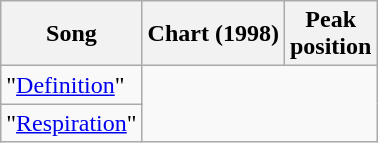<table class="wikitable sortable">
<tr>
<th>Song</th>
<th>Chart (1998)</th>
<th>Peak<br>position</th>
</tr>
<tr>
<td style="text-align:left;" rowspan="3">"<a href='#'>Definition</a>"<br></td>
</tr>
<tr>
</tr>
<tr>
</tr>
<tr>
<td style="text-align:left;" rowspan="2">"<a href='#'>Respiration</a>"<br></td>
</tr>
<tr>
</tr>
</table>
